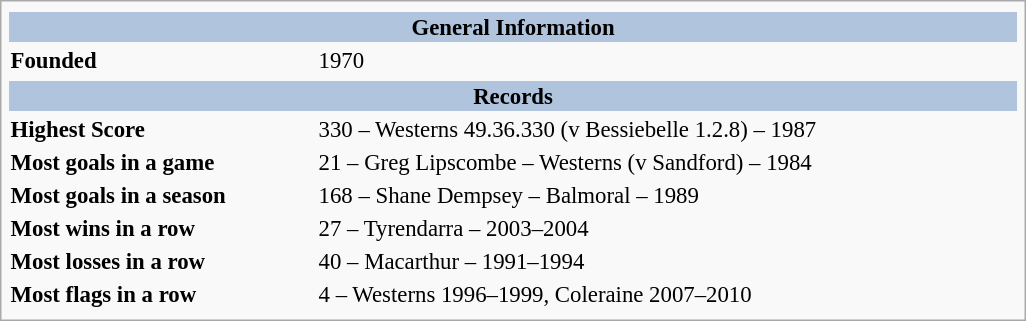<table class="infobox" style="width: 45em; font-size: 95%;" is>
<tr>
</tr>
<tr>
<th colspan="2" bgcolor="#b0c4de"><strong>General Information</strong></th>
</tr>
<tr style="vertical-align: top;">
<td><strong>Founded</strong></td>
<td>1970</td>
</tr>
<tr style="vertical-align: top;">
</tr>
<tr>
<th colspan="2" bgcolor="#b0c4de"><strong>Records</strong></th>
</tr>
<tr style="vertical-align: top;">
<td><strong>Highest Score</strong></td>
<td>330 – Westerns 49.36.330 (v Bessiebelle 1.2.8) – 1987</td>
</tr>
<tr>
<td><strong>Most goals in a game</strong></td>
<td>21 – Greg Lipscombe – Westerns (v Sandford) – 1984</td>
</tr>
<tr>
<td><strong>Most goals in a season</strong></td>
<td>168 – Shane Dempsey – Balmoral – 1989</td>
</tr>
<tr>
<td><strong>Most wins in a row</strong></td>
<td>27 – Tyrendarra – 2003–2004</td>
</tr>
<tr>
<td><strong>Most losses in a row</strong></td>
<td>40 – Macarthur – 1991–1994</td>
</tr>
<tr>
<td><strong>Most flags in a row</strong></td>
<td>4 – Westerns 1996–1999, Coleraine 2007–2010</td>
</tr>
<tr style="vertical-align: top;"jnh>
</tr>
</table>
